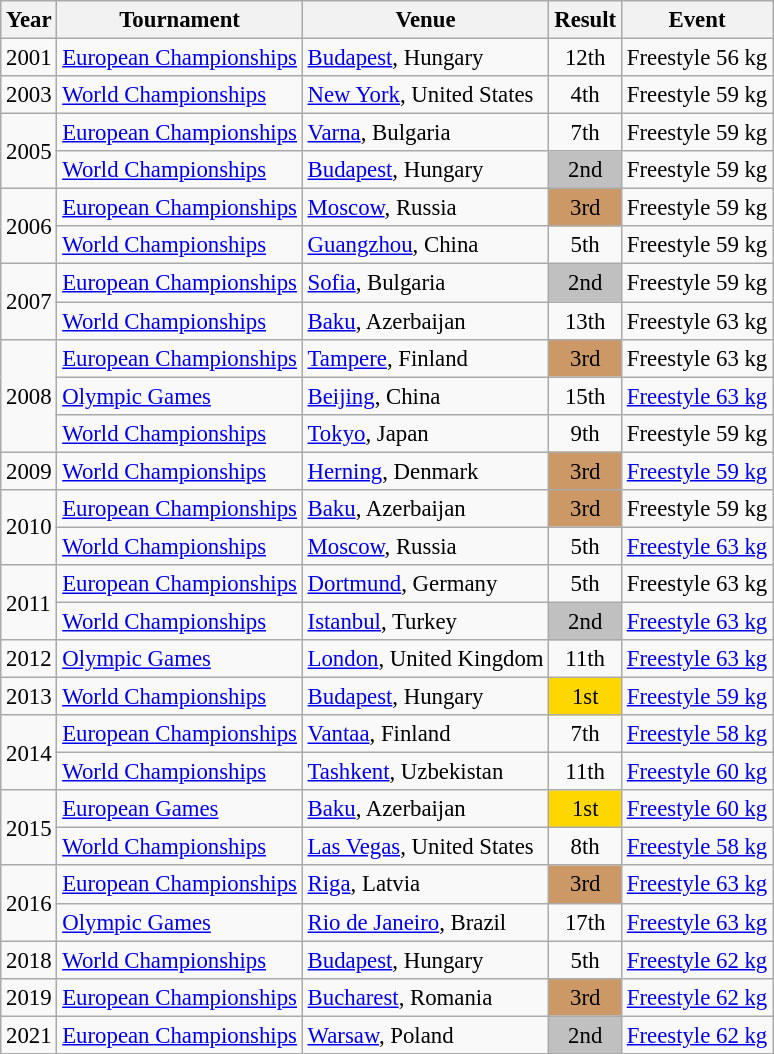<table class="wikitable" style="font-size:95%;">
<tr>
<th>Year</th>
<th>Tournament</th>
<th>Venue</th>
<th>Result</th>
<th>Event</th>
</tr>
<tr>
<td>2001</td>
<td><a href='#'>European Championships</a></td>
<td> <a href='#'>Budapest</a>, Hungary</td>
<td align="center">12th</td>
<td>Freestyle 56 kg</td>
</tr>
<tr>
<td>2003</td>
<td><a href='#'>World Championships</a></td>
<td> <a href='#'>New York</a>, United States</td>
<td align="center">4th</td>
<td>Freestyle 59 kg</td>
</tr>
<tr>
<td rowspan=2>2005</td>
<td><a href='#'>European Championships</a></td>
<td> <a href='#'>Varna</a>, Bulgaria</td>
<td align="center">7th</td>
<td>Freestyle 59 kg</td>
</tr>
<tr>
<td><a href='#'>World Championships</a></td>
<td> <a href='#'>Budapest</a>, Hungary</td>
<td align="center" bgcolor=silver>2nd</td>
<td>Freestyle 59 kg</td>
</tr>
<tr>
<td rowspan=2>2006</td>
<td><a href='#'>European Championships</a></td>
<td> <a href='#'>Moscow</a>, Russia</td>
<td align="center" bgcolor=cc9966>3rd</td>
<td>Freestyle 59 kg</td>
</tr>
<tr>
<td><a href='#'>World Championships</a></td>
<td> <a href='#'>Guangzhou</a>, China</td>
<td align="center">5th</td>
<td>Freestyle 59 kg</td>
</tr>
<tr>
<td rowspan=2>2007</td>
<td><a href='#'>European Championships</a></td>
<td> <a href='#'>Sofia</a>, Bulgaria</td>
<td align="center" bgcolor=silver>2nd</td>
<td>Freestyle 59 kg</td>
</tr>
<tr>
<td><a href='#'>World Championships</a></td>
<td> <a href='#'>Baku</a>, Azerbaijan</td>
<td align="center">13th</td>
<td>Freestyle 63 kg</td>
</tr>
<tr>
<td rowspan=3>2008</td>
<td><a href='#'>European Championships</a></td>
<td> <a href='#'>Tampere</a>, Finland</td>
<td align="center" bgcolor=cc9966>3rd</td>
<td>Freestyle 63 kg</td>
</tr>
<tr>
<td><a href='#'>Olympic Games</a></td>
<td> <a href='#'>Beijing</a>, China</td>
<td align="center">15th</td>
<td><a href='#'>Freestyle 63 kg</a></td>
</tr>
<tr>
<td><a href='#'>World Championships</a></td>
<td> <a href='#'>Tokyo</a>, Japan</td>
<td align="center">9th</td>
<td>Freestyle 59 kg</td>
</tr>
<tr>
<td>2009</td>
<td><a href='#'>World Championships</a></td>
<td> <a href='#'>Herning</a>, Denmark</td>
<td align="center" bgcolor=cc9966>3rd</td>
<td><a href='#'>Freestyle 59 kg</a></td>
</tr>
<tr>
<td rowspan=2>2010</td>
<td><a href='#'>European Championships</a></td>
<td> <a href='#'>Baku</a>, Azerbaijan</td>
<td align="center" bgcolor=cc9966>3rd</td>
<td>Freestyle 59 kg</td>
</tr>
<tr>
<td><a href='#'>World Championships</a></td>
<td> <a href='#'>Moscow</a>, Russia</td>
<td align="center">5th</td>
<td><a href='#'>Freestyle 63 kg</a></td>
</tr>
<tr>
<td rowspan=2>2011</td>
<td><a href='#'>European Championships</a></td>
<td> <a href='#'>Dortmund</a>, Germany</td>
<td align="center">5th</td>
<td>Freestyle 63 kg</td>
</tr>
<tr>
<td><a href='#'>World Championships</a></td>
<td> <a href='#'>Istanbul</a>, Turkey</td>
<td align="center" bgcolor=silver>2nd</td>
<td><a href='#'>Freestyle 63 kg</a></td>
</tr>
<tr>
<td>2012</td>
<td><a href='#'>Olympic Games</a></td>
<td> <a href='#'>London</a>, United Kingdom</td>
<td align="center">11th</td>
<td><a href='#'>Freestyle 63 kg</a></td>
</tr>
<tr>
<td>2013</td>
<td><a href='#'>World Championships</a></td>
<td> <a href='#'>Budapest</a>, Hungary</td>
<td align="center" bgcolor=gold>1st</td>
<td><a href='#'>Freestyle 59 kg</a></td>
</tr>
<tr>
<td rowspan=2>2014</td>
<td><a href='#'>European Championships</a></td>
<td> <a href='#'>Vantaa</a>, Finland</td>
<td align="center">7th</td>
<td><a href='#'>Freestyle 58 kg</a></td>
</tr>
<tr>
<td><a href='#'>World Championships</a></td>
<td> <a href='#'>Tashkent</a>, Uzbekistan</td>
<td align="center">11th</td>
<td><a href='#'>Freestyle 60 kg</a></td>
</tr>
<tr>
<td rowspan=2>2015</td>
<td><a href='#'>European Games</a></td>
<td> <a href='#'>Baku</a>, Azerbaijan</td>
<td align="center" bgcolor=gold>1st</td>
<td><a href='#'>Freestyle 60 kg</a></td>
</tr>
<tr>
<td><a href='#'>World Championships</a></td>
<td> <a href='#'>Las Vegas</a>, United States</td>
<td align="center">8th</td>
<td><a href='#'>Freestyle 58 kg</a></td>
</tr>
<tr>
<td rowspan=2>2016</td>
<td><a href='#'>European Championships</a></td>
<td> <a href='#'>Riga</a>, Latvia</td>
<td align="center" bgcolor=cc9966>3rd</td>
<td><a href='#'>Freestyle 63 kg</a></td>
</tr>
<tr>
<td><a href='#'>Olympic Games</a></td>
<td> <a href='#'>Rio de Janeiro</a>, Brazil</td>
<td align="center">17th</td>
<td><a href='#'>Freestyle 63 kg</a></td>
</tr>
<tr>
<td>2018</td>
<td><a href='#'>World Championships</a></td>
<td> <a href='#'>Budapest</a>, Hungary</td>
<td align="center">5th</td>
<td><a href='#'>Freestyle 62 kg</a></td>
</tr>
<tr>
<td>2019</td>
<td><a href='#'>European Championships</a></td>
<td> <a href='#'>Bucharest</a>, Romania</td>
<td align="center" bgcolor=cc9966>3rd</td>
<td><a href='#'>Freestyle 62 kg</a></td>
</tr>
<tr>
<td>2021</td>
<td><a href='#'>European Championships</a></td>
<td> <a href='#'>Warsaw</a>, Poland</td>
<td align="center" bgcolor="silver">2nd</td>
<td><a href='#'>Freestyle 62 kg</a></td>
</tr>
</table>
